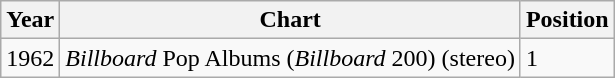<table class="wikitable">
<tr>
<th>Year</th>
<th>Chart</th>
<th>Position</th>
</tr>
<tr>
<td>1962</td>
<td><em>Billboard</em> Pop Albums (<em>Billboard</em> 200) (stereo)</td>
<td>1</td>
</tr>
</table>
